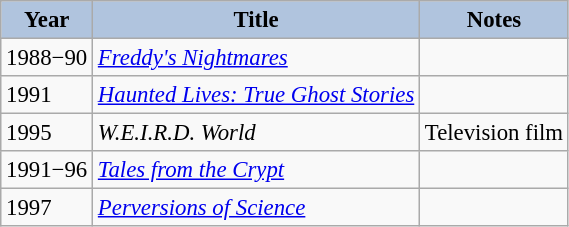<table class="wikitable" style="font-size:95%;">
<tr>
<th style="background:#B0C4DE;">Year</th>
<th style="background:#B0C4DE;">Title</th>
<th style="background:#B0C4DE;">Notes</th>
</tr>
<tr>
<td>1988−90</td>
<td><em><a href='#'>Freddy's Nightmares</a></em></td>
<td></td>
</tr>
<tr>
<td>1991</td>
<td><em><a href='#'>Haunted Lives: True Ghost Stories</a></em></td>
<td></td>
</tr>
<tr>
<td>1995</td>
<td><em>W.E.I.R.D. World</em></td>
<td>Television film</td>
</tr>
<tr>
<td>1991−96</td>
<td><em><a href='#'>Tales from the Crypt</a></em></td>
<td></td>
</tr>
<tr>
<td>1997</td>
<td><em><a href='#'>Perversions of Science</a></em></td>
<td></td>
</tr>
</table>
